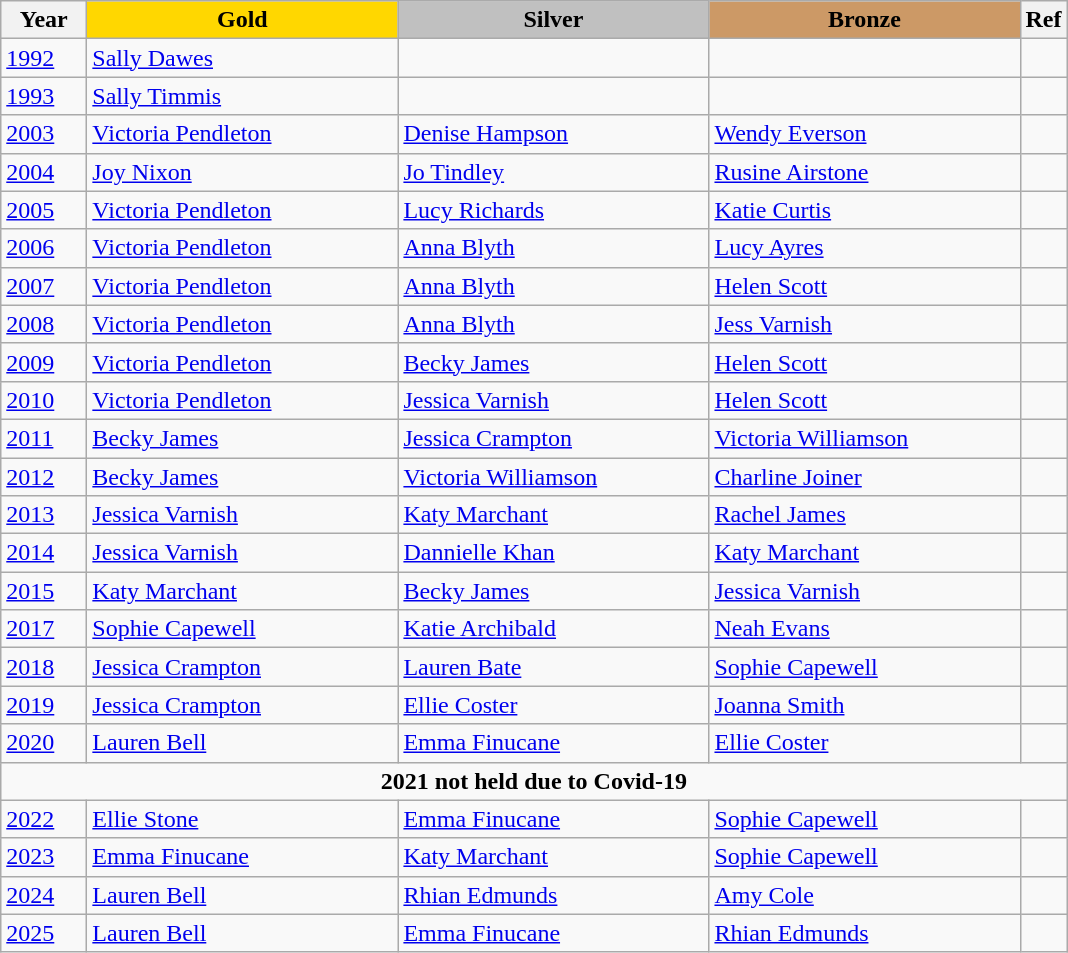<table class="wikitable" style="font-size: 100%">
<tr>
<th width=50>Year</th>
<th width=200 style="background-color: gold;">Gold</th>
<th width=200 style="background-color: silver;">Silver</th>
<th width=200 style="background-color: #cc9966;">Bronze</th>
<th width=20>Ref</th>
</tr>
<tr>
<td><a href='#'>1992</a></td>
<td><a href='#'>Sally Dawes</a></td>
<td></td>
<td></td>
<td></td>
</tr>
<tr>
<td><a href='#'>1993</a></td>
<td><a href='#'>Sally Timmis</a></td>
<td></td>
<td></td>
<td></td>
</tr>
<tr>
<td><a href='#'>2003</a></td>
<td><a href='#'>Victoria Pendleton</a></td>
<td><a href='#'>Denise Hampson</a></td>
<td><a href='#'>Wendy Everson</a></td>
<td></td>
</tr>
<tr>
<td><a href='#'>2004</a></td>
<td><a href='#'>Joy Nixon</a></td>
<td><a href='#'>Jo Tindley</a></td>
<td><a href='#'>Rusine Airstone</a></td>
<td></td>
</tr>
<tr>
<td><a href='#'>2005</a></td>
<td><a href='#'>Victoria Pendleton</a></td>
<td><a href='#'>Lucy Richards</a></td>
<td><a href='#'>Katie Curtis</a></td>
<td></td>
</tr>
<tr>
<td><a href='#'>2006</a></td>
<td><a href='#'>Victoria Pendleton</a></td>
<td><a href='#'>Anna Blyth</a></td>
<td><a href='#'>Lucy Ayres</a></td>
<td></td>
</tr>
<tr>
<td><a href='#'>2007</a></td>
<td><a href='#'>Victoria Pendleton</a></td>
<td><a href='#'>Anna Blyth</a></td>
<td><a href='#'>Helen Scott</a></td>
<td></td>
</tr>
<tr>
<td><a href='#'>2008</a></td>
<td><a href='#'>Victoria Pendleton</a></td>
<td><a href='#'>Anna Blyth</a></td>
<td><a href='#'>Jess Varnish</a></td>
<td></td>
</tr>
<tr>
<td><a href='#'>2009</a></td>
<td><a href='#'>Victoria Pendleton</a></td>
<td><a href='#'>Becky James</a></td>
<td><a href='#'>Helen Scott</a></td>
<td></td>
</tr>
<tr>
<td><a href='#'>2010</a></td>
<td><a href='#'>Victoria Pendleton</a></td>
<td><a href='#'>Jessica Varnish</a></td>
<td><a href='#'>Helen Scott</a></td>
<td></td>
</tr>
<tr>
<td><a href='#'>2011</a></td>
<td><a href='#'>Becky James</a></td>
<td><a href='#'>Jessica Crampton</a></td>
<td><a href='#'>Victoria Williamson</a></td>
<td></td>
</tr>
<tr>
<td><a href='#'>2012</a></td>
<td><a href='#'>Becky James</a></td>
<td><a href='#'>Victoria Williamson</a></td>
<td><a href='#'>Charline Joiner</a></td>
<td></td>
</tr>
<tr>
<td><a href='#'>2013</a></td>
<td><a href='#'>Jessica Varnish</a></td>
<td><a href='#'>Katy Marchant</a></td>
<td><a href='#'>Rachel James</a></td>
<td></td>
</tr>
<tr>
<td><a href='#'>2014</a></td>
<td><a href='#'>Jessica Varnish</a></td>
<td><a href='#'>Dannielle Khan</a></td>
<td><a href='#'>Katy Marchant</a></td>
<td></td>
</tr>
<tr>
<td><a href='#'>2015</a></td>
<td><a href='#'>Katy Marchant</a></td>
<td><a href='#'>Becky James</a></td>
<td><a href='#'>Jessica Varnish</a></td>
<td></td>
</tr>
<tr>
<td><a href='#'>2017</a></td>
<td><a href='#'>Sophie Capewell</a></td>
<td><a href='#'>Katie Archibald</a></td>
<td><a href='#'>Neah Evans</a></td>
<td></td>
</tr>
<tr>
<td><a href='#'>2018</a></td>
<td><a href='#'>Jessica Crampton</a></td>
<td><a href='#'>Lauren Bate</a></td>
<td><a href='#'>Sophie Capewell</a></td>
<td></td>
</tr>
<tr>
<td><a href='#'>2019</a></td>
<td><a href='#'>Jessica Crampton</a></td>
<td><a href='#'>Ellie Coster</a></td>
<td><a href='#'>Joanna Smith</a></td>
<td></td>
</tr>
<tr>
<td><a href='#'>2020</a></td>
<td><a href='#'>Lauren Bell</a></td>
<td><a href='#'>Emma Finucane</a></td>
<td><a href='#'>Ellie Coster</a></td>
<td></td>
</tr>
<tr>
<td colspan=5 align=center><strong>2021 not held due to Covid-19</strong></td>
</tr>
<tr>
<td><a href='#'>2022</a></td>
<td><a href='#'>Ellie Stone</a></td>
<td><a href='#'>Emma Finucane</a></td>
<td><a href='#'>Sophie Capewell</a></td>
<td></td>
</tr>
<tr>
<td><a href='#'>2023</a></td>
<td><a href='#'>Emma Finucane</a></td>
<td><a href='#'>Katy Marchant</a></td>
<td><a href='#'>Sophie Capewell</a></td>
<td></td>
</tr>
<tr>
<td><a href='#'>2024</a></td>
<td><a href='#'>Lauren Bell</a></td>
<td><a href='#'>Rhian Edmunds</a></td>
<td><a href='#'>Amy Cole</a></td>
<td></td>
</tr>
<tr>
<td><a href='#'>2025</a></td>
<td><a href='#'>Lauren Bell</a></td>
<td><a href='#'>Emma Finucane</a></td>
<td><a href='#'>Rhian Edmunds</a></td>
<td></td>
</tr>
</table>
